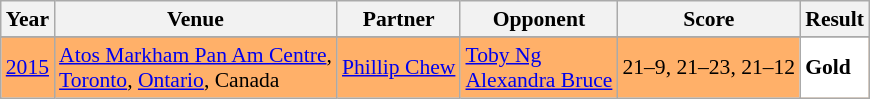<table class="sortable wikitable" style="font-size: 90%;">
<tr>
<th>Year</th>
<th>Venue</th>
<th>Partner</th>
<th>Opponent</th>
<th>Score</th>
<th>Result</th>
</tr>
<tr>
</tr>
<tr style="background:#FFB069">
<td align="center"><a href='#'>2015</a></td>
<td align="left"><a href='#'>Atos Markham Pan Am Centre</a>,<br> <a href='#'>Toronto</a>, <a href='#'>Ontario</a>, Canada</td>
<td align="left"> <a href='#'>Phillip Chew</a></td>
<td align="left"> <a href='#'>Toby Ng</a><br> <a href='#'>Alexandra Bruce</a></td>
<td align="center">21–9, 21–23, 21–12</td>
<td style="text-align:left; background:white"> <strong>Gold</strong></td>
</tr>
</table>
